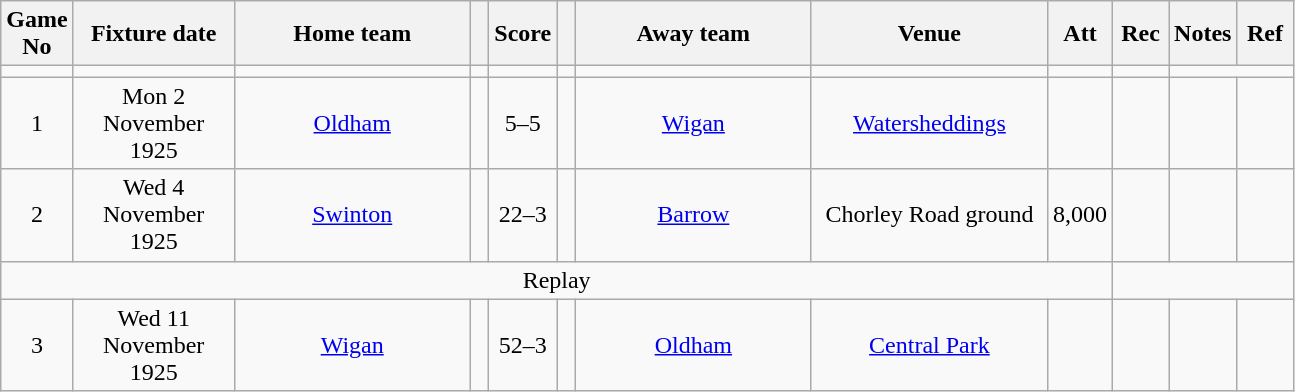<table class="wikitable" style="text-align:center;">
<tr>
<th width=20 abbr="No">Game No</th>
<th width=100 abbr="Date">Fixture date</th>
<th width=150 abbr="Home team">Home team</th>
<th width=5 abbr="space"></th>
<th width=20 abbr="Score">Score</th>
<th width=5 abbr="space"></th>
<th width=150 abbr="Away team">Away team</th>
<th width=150 abbr="Venue">Venue</th>
<th width=30 abbr="Att">Att</th>
<th width=30 abbr="Rec">Rec</th>
<th width=20 abbr="Notes">Notes</th>
<th width=30 abbr="Ref">Ref</th>
</tr>
<tr>
<td></td>
<td></td>
<td></td>
<td></td>
<td></td>
<td></td>
<td></td>
<td></td>
<td></td>
<td></td>
</tr>
<tr>
<td>1</td>
<td>Mon 2 November 1925</td>
<td><a href='#'>Oldham</a></td>
<td></td>
<td>5–5</td>
<td></td>
<td><a href='#'>Wigan</a></td>
<td><a href='#'>Watersheddings</a></td>
<td></td>
<td></td>
<td></td>
<td></td>
</tr>
<tr>
<td>2</td>
<td>Wed 4 November 1925</td>
<td><a href='#'>Swinton</a></td>
<td></td>
<td>22–3</td>
<td></td>
<td><a href='#'>Barrow</a></td>
<td>Chorley Road ground</td>
<td>8,000</td>
<td></td>
<td></td>
<td></td>
</tr>
<tr>
<td colspan=9>Replay</td>
</tr>
<tr>
<td>3</td>
<td>Wed 11 November 1925</td>
<td><a href='#'>Wigan</a></td>
<td></td>
<td>52–3</td>
<td></td>
<td><a href='#'>Oldham</a></td>
<td><a href='#'>Central Park</a></td>
<td></td>
<td></td>
<td></td>
<td></td>
</tr>
</table>
